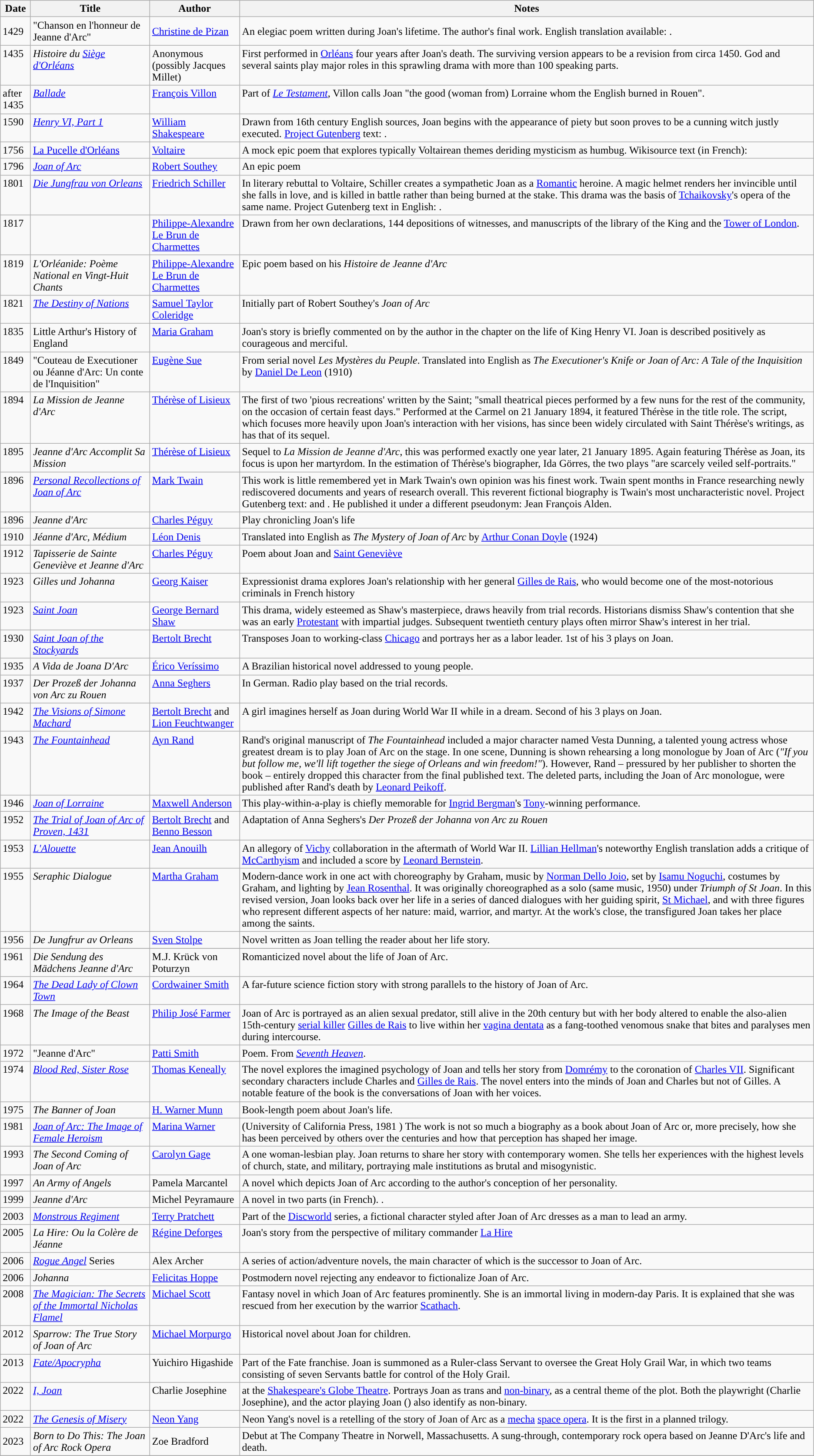<table class="sortable wikitable">
<tr>
<th>Date</th>
<th>Title</th>
<th>Author</th>
<th>Notes</th>
</tr>
<tr>
<td>1429</td>
<td>"Chanson en l'honneur de Jeanne d'Arc"</td>
<td><a href='#'>Christine de Pizan</a></td>
<td>An elegiac poem written during Joan's lifetime. The author's final work. English translation available: .</td>
</tr>
<tr valign="top">
<td>1435</td>
<td><em>Histoire du <a href='#'>Siège d'Orléans</a></em></td>
<td>Anonymous (possibly Jacques Millet)</td>
<td>First performed in <a href='#'>Orléans</a> four years after Joan's death. The surviving version appears to be a revision from circa 1450. God and several saints play major roles in this sprawling drama with more than 100 speaking parts.</td>
</tr>
<tr valign="top">
<td>after 1435</td>
<td><em><a href='#'>Ballade</a></em></td>
<td><a href='#'>François Villon</a></td>
<td>Part of <em><a href='#'>Le Testament</a></em>, Villon calls Joan "the good (woman from) Lorraine whom the English burned in Rouen".</td>
</tr>
<tr valign="top">
<td>1590</td>
<td><em><a href='#'>Henry VI, Part 1</a></em></td>
<td><a href='#'>William Shakespeare</a></td>
<td>Drawn from 16th century English sources, Joan begins with the appearance of piety but soon proves to be a cunning witch justly executed. <a href='#'>Project Gutenberg</a> text: .</td>
</tr>
<tr valign="top">
<td>1756</td>
<td><a href='#'>La Pucelle d'Orléans</a></td>
<td><a href='#'>Voltaire</a></td>
<td>A mock epic poem that explores typically Voltairean themes deriding mysticism as humbug. Wikisource text (in French): </td>
</tr>
<tr valign="top">
<td>1796</td>
<td><em><a href='#'>Joan of Arc</a></em></td>
<td><a href='#'>Robert Southey</a></td>
<td>An epic poem</td>
</tr>
<tr valign="top">
<td>1801</td>
<td><em><a href='#'>Die Jungfrau von Orleans</a></em></td>
<td><a href='#'>Friedrich Schiller</a></td>
<td>In literary rebuttal to Voltaire, Schiller creates a sympathetic Joan as a <a href='#'>Romantic</a> heroine. A magic helmet renders her invincible until she falls in love, and is killed in battle rather than being burned at the stake. This drama was the basis of <a href='#'>Tchaikovsky</a>'s opera of the same name.  Project Gutenberg text in English: .</td>
</tr>
<tr valign="top">
<td>1817</td>
<td><em>   </em></td>
<td><a href='#'>Philippe-Alexandre Le Brun de Charmettes</a></td>
<td>Drawn from her own declarations, 144 depositions of witnesses, and manuscripts of the library of the King and the <a href='#'>Tower of London</a>.</td>
</tr>
<tr valign="top">
<td>1819</td>
<td><em>L'Orléanide: Poème National en Vingt-Huit Chants</em></td>
<td><a href='#'>Philippe-Alexandre Le Brun de Charmettes</a></td>
<td>Epic poem based on his <em>Histoire de Jeanne d'Arc</em></td>
</tr>
<tr valign="top">
<td>1821</td>
<td><em><a href='#'>The Destiny of Nations</a></em></td>
<td><a href='#'>Samuel Taylor Coleridge</a></td>
<td>Initially part of Robert Southey's <em>Joan of Arc</em></td>
</tr>
<tr valign="top">
<td>1835</td>
<td>Little Arthur's History of England</td>
<td><a href='#'>Maria Graham</a></td>
<td>Joan's story is briefly commented on by the author in the chapter on the life of King Henry VI. Joan is described positively as courageous and merciful.</td>
</tr>
<tr valign="top">
<td>1849</td>
<td>"Couteau de Executioner ou Jéanne d'Arc: Un conte de l'Inquisition"</td>
<td><a href='#'>Eugène Sue</a></td>
<td>From serial novel <em>Les Mystères du Peuple</em>. Translated into English as <em>The Executioner's Knife or Joan of Arc: A Tale of the Inquisition</em> by <a href='#'>Daniel De Leon</a> (1910)</td>
</tr>
<tr valign="top">
<td>1894</td>
<td><em>La Mission de Jeanne d'Arc</em></td>
<td><a href='#'>Thérèse of Lisieux</a></td>
<td>The first of two 'pious recreations' written by the Saint; "small theatrical pieces performed by a few nuns for the rest of the community, on the occasion of certain feast days." Performed at the Carmel on 21 January 1894, it featured Thérèse in the title role. The script, which focuses more heavily upon Joan's interaction with her visions, has since been widely circulated with Saint Thérèse's writings, as has that of its sequel.</td>
</tr>
<tr valign="top">
<td>1895</td>
<td><em>Jeanne d'Arc Accomplit Sa Mission</em></td>
<td><a href='#'>Thérèse of Lisieux</a></td>
<td>Sequel to <em>La Mission de Jeanne d'Arc</em>, this was performed exactly one year later, 21 January 1895. Again featuring Thérèse as Joan, its focus is upon her martyrdom. In the estimation of Thérèse's biographer, Ida Görres, the two plays "are scarcely veiled self-portraits."</td>
</tr>
<tr valign="top">
<td>1896</td>
<td><em><a href='#'>Personal Recollections of Joan of Arc</a></em></td>
<td><a href='#'>Mark Twain</a></td>
<td>This work is little remembered yet in Mark Twain's own opinion was his finest work.  Twain spent months in France researching newly rediscovered documents and years of research overall.  This reverent fictional biography is Twain's most uncharacteristic novel.  Project Gutenberg text:  and . He published it under a different pseudonym: Jean François Alden.</td>
</tr>
<tr valign="top">
<td>1896</td>
<td><em>Jeanne d'Arc</em></td>
<td><a href='#'>Charles Péguy</a></td>
<td>Play chronicling Joan's life</td>
</tr>
<tr valign="top">
<td>1910</td>
<td><em>Jéanne d'Arc, Médium</em></td>
<td><a href='#'>Léon Denis</a></td>
<td>Translated into English as <em>The Mystery of Joan of Arc</em> by <a href='#'>Arthur Conan Doyle</a> (1924)</td>
</tr>
<tr valign="top">
<td>1912</td>
<td><em>Tapisserie de Sainte Geneviève et Jeanne d'Arc</em></td>
<td><a href='#'>Charles Péguy</a></td>
<td>Poem about Joan and <a href='#'>Saint Geneviève</a></td>
</tr>
<tr valign="top">
<td>1923</td>
<td><em>Gilles und Johanna</em></td>
<td><a href='#'>Georg Kaiser</a></td>
<td>Expressionist drama explores Joan's relationship with her general <a href='#'>Gilles de Rais</a>, who would become one of the most-notorious criminals in French history</td>
</tr>
<tr valign="top">
<td>1923</td>
<td><em><a href='#'>Saint Joan</a></em></td>
<td><a href='#'>George Bernard Shaw</a></td>
<td>This drama, widely esteemed as Shaw's masterpiece, draws heavily from trial records. Historians dismiss Shaw's contention that she was an early <a href='#'>Protestant</a> with impartial judges. Subsequent twentieth century plays often mirror Shaw's interest in her trial.  </td>
</tr>
<tr valign="top">
<td>1930</td>
<td><em><a href='#'>Saint Joan of the Stockyards</a></em></td>
<td><a href='#'>Bertolt Brecht</a></td>
<td>Transposes Joan to working-class <a href='#'>Chicago</a> and portrays her as a labor leader.  1st of his 3 plays on Joan.  </td>
</tr>
<tr valign="top">
<td>1935</td>
<td><em>A Vida de Joana D'Arc</em></td>
<td><a href='#'>Érico Veríssimo</a></td>
<td>A Brazilian historical novel addressed to young people.</td>
</tr>
<tr valign="top">
<td>1937</td>
<td><em>Der Prozeß der Johanna von Arc zu Rouen</em></td>
<td><a href='#'>Anna Seghers</a></td>
<td>In German. Radio play based on the trial records.</td>
</tr>
<tr valign="top">
<td>1942</td>
<td><em><a href='#'>The Visions of Simone Machard</a></em></td>
<td><a href='#'>Bertolt Brecht</a> and <a href='#'>Lion Feuchtwanger</a></td>
<td>A girl imagines herself as Joan during World War II while in a dream. Second of his 3 plays on Joan.</td>
</tr>
<tr valign="top">
<td>1943</td>
<td><em><a href='#'>The Fountainhead</a></em></td>
<td><a href='#'>Ayn Rand</a></td>
<td>Rand's original manuscript of <em>The Fountainhead</em> included a major character named Vesta Dunning, a talented young actress whose greatest dream is to play Joan of Arc on the stage. In one scene, Dunning is shown rehearsing a long monologue by Joan of Arc (<em>"If you but follow me, we'll lift together the siege of Orleans and win freedom!"</em>). However, Rand – pressured by her publisher to shorten the book – entirely dropped this character from the final published text. The deleted parts, including the Joan of Arc monologue, were published after Rand's death by <a href='#'>Leonard Peikoff</a>.</td>
</tr>
<tr valign="top">
<td>1946</td>
<td><em><a href='#'>Joan of Lorraine</a></em></td>
<td><a href='#'>Maxwell Anderson</a></td>
<td>This play-within-a-play is chiefly memorable for <a href='#'>Ingrid Bergman</a>'s <a href='#'>Tony</a>-winning performance. </td>
</tr>
<tr valign="top">
<td>1952</td>
<td><em><a href='#'>The Trial of Joan of Arc of Proven, 1431</a></em></td>
<td><a href='#'>Bertolt Brecht</a> and <a href='#'>Benno Besson</a></td>
<td>Adaptation of Anna Seghers's <em>Der Prozeß der Johanna von Arc zu Rouen</em></td>
</tr>
<tr valign="top">
<td>1953</td>
<td><em><a href='#'>L'Alouette</a></em></td>
<td><a href='#'>Jean Anouilh</a></td>
<td>An allegory of <a href='#'>Vichy</a> collaboration in the aftermath of World War II. <a href='#'>Lillian Hellman</a>'s noteworthy English translation adds a critique of <a href='#'>McCarthyism</a> and included a score by <a href='#'>Leonard Bernstein</a>.  </td>
</tr>
<tr valign="top">
<td>1955</td>
<td><em>Seraphic Dialogue</em></td>
<td><a href='#'>Martha Graham</a></td>
<td>Modern-dance work in one act with choreography by Graham, music by <a href='#'>Norman Dello Joio</a>, set by <a href='#'>Isamu Noguchi</a>, costumes by Graham, and lighting by <a href='#'>Jean Rosenthal</a>. It was originally choreographed as a solo (same music, 1950) under <em>Triumph of St Joan</em>. In this revised version, Joan looks back over her life in a series of danced dialogues with her guiding spirit, <a href='#'>St Michael</a>, and with three figures who represent different aspects of her nature: maid, warrior, and martyr. At the work's close, the transfigured Joan takes her place among the saints. </td>
</tr>
<tr valign="top">
<td>1956</td>
<td><em>De Jungfrur av Orleans</em></td>
<td><a href='#'>Sven Stolpe</a></td>
<td>Novel written as Joan telling the reader about her life story.</td>
</tr>
<tr valign="top">
</tr>
<tr valign="top">
<td>1961</td>
<td><em>Die Sendung des Mädchens Jeanne d'Arc</em></td>
<td>M.J. Krück von Poturzyn</td>
<td>Romanticized novel about the life of Joan of Arc.</td>
</tr>
<tr valign="top">
<td>1964</td>
<td><em><a href='#'>The Dead Lady of Clown Town</a></em></td>
<td><a href='#'>Cordwainer Smith</a></td>
<td>A far-future science fiction story with strong parallels to the history of Joan of Arc.</td>
</tr>
<tr valign="top">
<td>1968</td>
<td><em>The Image of the Beast</em></td>
<td><a href='#'>Philip José Farmer</a></td>
<td>Joan of Arc is portrayed as an alien sexual predator, still alive in the 20th century but with her body altered to enable the also-alien 15th-century <a href='#'>serial killer</a> <a href='#'>Gilles de Rais</a> to live within her <a href='#'>vagina dentata</a> as a fang-toothed venomous snake that bites and paralyses men during intercourse.</td>
</tr>
<tr valign="top">
<td>1972</td>
<td>"Jeanne d'Arc"</td>
<td><a href='#'>Patti Smith</a></td>
<td>Poem. From <em><a href='#'>Seventh Heaven</a></em>.</td>
</tr>
<tr valign="top">
<td>1974</td>
<td><em><a href='#'>Blood Red, Sister Rose</a></em></td>
<td><a href='#'>Thomas Keneally</a></td>
<td>The novel explores the imagined psychology of Joan and tells her story from <a href='#'>Domrémy</a> to the coronation of <a href='#'>Charles VII</a>. Significant secondary characters include Charles and <a href='#'>Gilles de Rais</a>. The novel enters into the minds of Joan and Charles but not of Gilles. A notable feature of the book is the conversations of Joan with her voices. </td>
</tr>
<tr valign="top">
<td>1975</td>
<td><em>The Banner of Joan</em></td>
<td><a href='#'>H. Warner Munn</a></td>
<td>Book-length poem about Joan's life.</td>
</tr>
<tr valign="top">
<td>1981</td>
<td><em><a href='#'>Joan of Arc: The Image of Female Heroism</a></em></td>
<td><a href='#'>Marina Warner</a></td>
<td>(University of California Press, 1981 ) The work is not so much a biography as a book about Joan of Arc or, more precisely, how she has been perceived by others over the centuries and how that perception has shaped her image.</td>
</tr>
<tr valign="top">
<td>1993</td>
<td><em>The Second Coming of Joan of Arc</em></td>
<td><a href='#'>Carolyn Gage</a></td>
<td>A one woman-lesbian play. Joan returns to share her story with contemporary women. She tells her experiences with the highest levels of church, state, and military, portraying male institutions as brutal and misogynistic. </td>
</tr>
<tr valign="top">
<td>1997</td>
<td><em>An Army of Angels</em></td>
<td>Pamela Marcantel</td>
<td>A novel which depicts Joan of Arc according to the author's conception of her personality. </td>
</tr>
<tr valign="top">
<td>1999</td>
<td><em>Jeanne d'Arc</em></td>
<td>Michel Peyramaure</td>
<td>A novel in two parts (in French).  .</td>
</tr>
<tr valign="top">
<td>2003</td>
<td><em><a href='#'>Monstrous Regiment</a></em></td>
<td><a href='#'>Terry Pratchett</a></td>
<td>Part of the <a href='#'>Discworld</a> series, a fictional character styled after Joan of Arc dresses as a man to lead an army.  </td>
</tr>
<tr valign="top">
<td>2005</td>
<td><em>La Hire: Ou la Colère de Jéanne</em></td>
<td><a href='#'>Régine Deforges</a></td>
<td>Joan's story from the perspective of military commander <a href='#'>La Hire</a> </td>
</tr>
<tr valign="top">
<td>2006</td>
<td><em><a href='#'>Rogue Angel</a></em> Series</td>
<td>Alex Archer</td>
<td>A series of action/adventure novels, the main character of which is the successor to Joan of Arc.</td>
</tr>
<tr valign="top">
<td>2006</td>
<td><em>Johanna</em></td>
<td><a href='#'>Felicitas Hoppe</a></td>
<td>Postmodern novel rejecting any endeavor to fictionalize Joan of Arc. </td>
</tr>
<tr valign="top">
<td>2008</td>
<td><em><a href='#'>The Magician: The Secrets of the Immortal Nicholas Flamel</a></em></td>
<td><a href='#'>Michael Scott</a></td>
<td>Fantasy novel in which Joan of Arc features prominently. She is an immortal living in modern-day Paris. It is explained that she was rescued from her execution by the warrior <a href='#'>Scathach</a>.</td>
</tr>
<tr valign="top">
<td>2012</td>
<td><em>Sparrow: The True Story of Joan of Arc</em></td>
<td><a href='#'>Michael Morpurgo</a></td>
<td>Historical novel about Joan for children.</td>
</tr>
<tr valign="top">
<td>2013</td>
<td><em><a href='#'>Fate/Apocrypha</a></em></td>
<td>Yuichiro Higashide</td>
<td>Part of the Fate franchise. Joan is summoned as a Ruler-class Servant to oversee the Great Holy Grail War, in which two teams consisting of seven Servants battle for control of the Holy Grail.</td>
</tr>
<tr valign="top">
<td>2022</td>
<td><em><a href='#'>I, Joan</a></em></td>
<td>Charlie Josephine</td>
<td> at the <a href='#'>Shakespeare's Globe Theatre</a>. Portrays Joan as trans and <a href='#'>non-binary</a>, as a central theme of the plot. Both the playwright (Charlie Josephine), and the actor playing Joan () also identify as non-binary.</td>
</tr>
<tr valign="top">
<td>2022</td>
<td><em><a href='#'>The Genesis of Misery</a></em></td>
<td><a href='#'>Neon Yang</a></td>
<td>Neon Yang's novel is a retelling of the story of Joan of Arc as a <a href='#'>mecha</a> <a href='#'>space opera</a>. It is the first in a planned trilogy.</td>
</tr>
<tr>
<td>2023</td>
<td><em>Born to Do This: The Joan of Arc Rock Opera</em></td>
<td>Zoe Bradford</td>
<td>Debut at The Company Theatre in Norwell, Massachusetts. A sung-through, contemporary rock opera based on Jeanne D'Arc's life and death.</td>
</tr>
<tr valign="top">
</tr>
</table>
